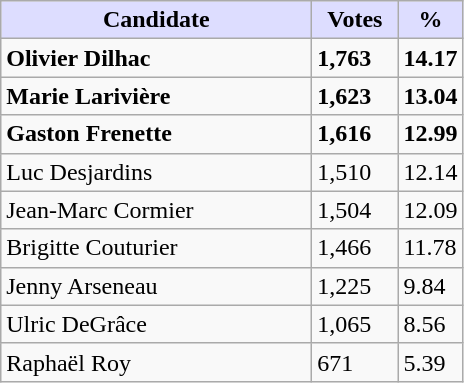<table class="wikitable">
<tr>
<th style="background:#ddf; width:200px;">Candidate</th>
<th style="background:#ddf; width:50px;">Votes</th>
<th style="background:#ddf; width:30px;">%</th>
</tr>
<tr>
<td><strong>Olivier Dilhac</strong></td>
<td><strong>1,763</strong></td>
<td><strong>14.17</strong></td>
</tr>
<tr>
<td><strong>Marie Larivière</strong></td>
<td><strong>1,623</strong></td>
<td><strong>13.04</strong></td>
</tr>
<tr>
<td><strong>Gaston Frenette</strong></td>
<td><strong>1,616</strong></td>
<td><strong>12.99</strong></td>
</tr>
<tr>
<td>Luc Desjardins</td>
<td>1,510</td>
<td>12.14</td>
</tr>
<tr>
<td>Jean-Marc Cormier</td>
<td>1,504</td>
<td>12.09</td>
</tr>
<tr>
<td>Brigitte Couturier</td>
<td>1,466</td>
<td>11.78</td>
</tr>
<tr>
<td>Jenny Arseneau</td>
<td>1,225</td>
<td>9.84</td>
</tr>
<tr>
<td>Ulric DeGrâce</td>
<td>1,065</td>
<td>8.56</td>
</tr>
<tr>
<td>Raphaël Roy</td>
<td>671</td>
<td>5.39</td>
</tr>
</table>
